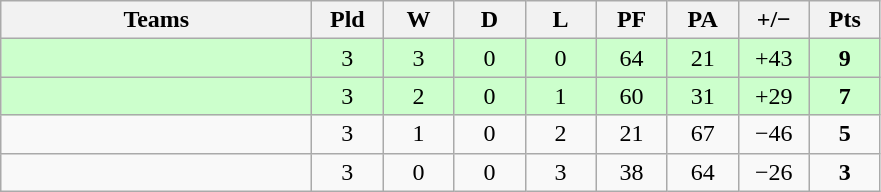<table class="wikitable" style="text-align: center;">
<tr>
<th width="200">Teams</th>
<th width="40">Pld</th>
<th width="40">W</th>
<th width="40">D</th>
<th width="40">L</th>
<th width="40">PF</th>
<th width="40">PA</th>
<th width="40">+/−</th>
<th width="40">Pts</th>
</tr>
<tr bgcolor=ccffcc>
<td align=left></td>
<td>3</td>
<td>3</td>
<td>0</td>
<td>0</td>
<td>64</td>
<td>21</td>
<td>+43</td>
<td><strong>9</strong></td>
</tr>
<tr bgcolor=ccffcc>
<td align=left></td>
<td>3</td>
<td>2</td>
<td>0</td>
<td>1</td>
<td>60</td>
<td>31</td>
<td>+29</td>
<td><strong>7</strong></td>
</tr>
<tr>
<td align=left></td>
<td>3</td>
<td>1</td>
<td>0</td>
<td>2</td>
<td>21</td>
<td>67</td>
<td>−46</td>
<td><strong>5</strong></td>
</tr>
<tr>
<td align=left></td>
<td>3</td>
<td>0</td>
<td>0</td>
<td>3</td>
<td>38</td>
<td>64</td>
<td>−26</td>
<td><strong>3</strong></td>
</tr>
</table>
